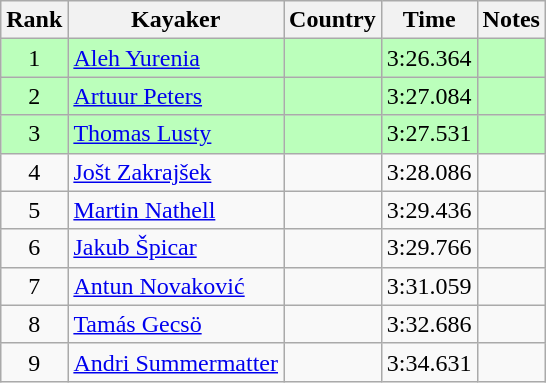<table class="wikitable" style="text-align:center">
<tr>
<th>Rank</th>
<th>Kayaker</th>
<th>Country</th>
<th>Time</th>
<th>Notes</th>
</tr>
<tr bgcolor=bbffbb>
<td>1</td>
<td align=left><a href='#'>Aleh Yurenia</a></td>
<td align=left></td>
<td>3:26.364</td>
<td></td>
</tr>
<tr bgcolor=bbffbb>
<td>2</td>
<td align=left><a href='#'>Artuur Peters</a></td>
<td align=left></td>
<td>3:27.084</td>
<td></td>
</tr>
<tr bgcolor=bbffbb>
<td>3</td>
<td align=left><a href='#'>Thomas Lusty</a></td>
<td align=left></td>
<td>3:27.531</td>
<td></td>
</tr>
<tr>
<td>4</td>
<td align=left><a href='#'>Jošt Zakrajšek</a></td>
<td align=left></td>
<td>3:28.086</td>
<td></td>
</tr>
<tr>
<td>5</td>
<td align=left><a href='#'>Martin Nathell</a></td>
<td align=left></td>
<td>3:29.436</td>
<td></td>
</tr>
<tr>
<td>6</td>
<td align=left><a href='#'>Jakub Špicar</a></td>
<td align=left></td>
<td>3:29.766</td>
<td></td>
</tr>
<tr>
<td>7</td>
<td align=left><a href='#'>Antun Novaković</a></td>
<td align=left></td>
<td>3:31.059</td>
<td></td>
</tr>
<tr>
<td>8</td>
<td align=left><a href='#'>Tamás Gecsö</a></td>
<td align=left></td>
<td>3:32.686</td>
<td></td>
</tr>
<tr>
<td>9</td>
<td align=left><a href='#'>Andri Summermatter</a></td>
<td align=left></td>
<td>3:34.631</td>
<td></td>
</tr>
</table>
